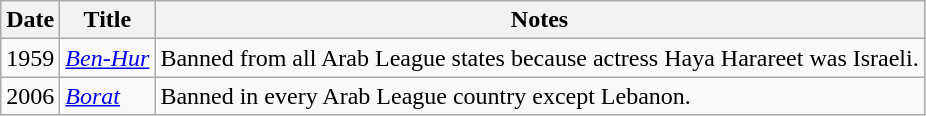<table class="wikitable sortable">
<tr>
<th>Date</th>
<th>Title</th>
<th>Notes</th>
</tr>
<tr>
<td>1959</td>
<td><em><a href='#'>Ben-Hur</a></em></td>
<td>Banned from all Arab League states because actress Haya Harareet was Israeli.</td>
</tr>
<tr>
<td>2006</td>
<td><em><a href='#'>Borat</a></em></td>
<td>Banned in every Arab League country except Lebanon.</td>
</tr>
</table>
